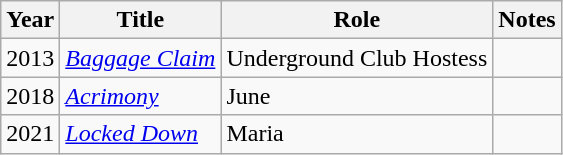<table class="wikitable sortable">
<tr>
<th>Year</th>
<th>Title</th>
<th>Role</th>
<th class="unsortable">Notes</th>
</tr>
<tr>
<td>2013</td>
<td><a href='#'><em>Baggage Claim</em></a></td>
<td>Underground Club Hostess</td>
<td></td>
</tr>
<tr>
<td>2018</td>
<td><a href='#'><em>Acrimony</em></a></td>
<td>June</td>
<td></td>
</tr>
<tr>
<td>2021</td>
<td><a href='#'><em>Locked Down</em></a></td>
<td>Maria</td>
<td></td>
</tr>
</table>
